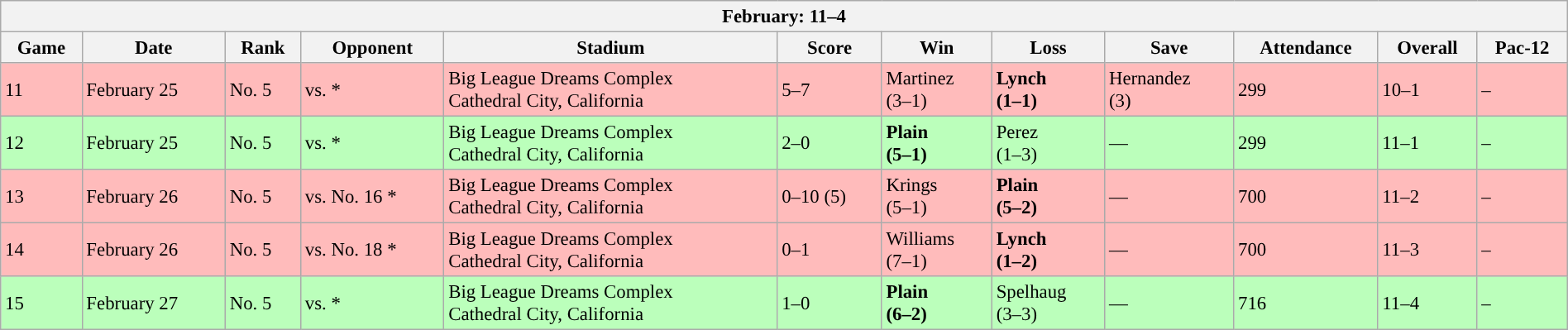<table class="wikitable collapsible collapsed" style="margin:auto; font-size:95%; width:100%">
<tr>
<th colspan=12>February: 11–4</th>
</tr>
<tr>
<th>Game</th>
<th>Date</th>
<th>Rank</th>
<th>Opponent</th>
<th>Stadium</th>
<th>Score</th>
<th>Win</th>
<th>Loss</th>
<th>Save</th>
<th>Attendance</th>
<th>Overall</th>
<th>Pac-12</th>
</tr>
<tr style="background:#fbb;">
<td>11</td>
<td>February 25</td>
<td>No. 5</td>
<td>vs. *</td>
<td>Big League Dreams Complex<br>Cathedral City, California</td>
<td>5–7</td>
<td>Martinez<br>(3–1)</td>
<td><strong>Lynch<br>(1–1)</strong></td>
<td>Hernandez<br>(3)</td>
<td>299</td>
<td>10–1</td>
<td>–</td>
</tr>
<tr style="background:#bfb;">
<td>12</td>
<td>February 25</td>
<td>No. 5</td>
<td>vs. *</td>
<td>Big League Dreams Complex<br>Cathedral City, California</td>
<td>2–0</td>
<td><strong>Plain<br>(5–1)</strong></td>
<td>Perez<br>(1–3)</td>
<td>—</td>
<td>299</td>
<td>11–1</td>
<td>–</td>
</tr>
<tr style="background:#fbb;">
<td>13</td>
<td>February 26</td>
<td>No. 5</td>
<td>vs. No. 16 *</td>
<td>Big League Dreams Complex<br>Cathedral City, California</td>
<td>0–10 (5)</td>
<td>Krings<br>(5–1)</td>
<td><strong>Plain<br>(5–2)</strong></td>
<td>—</td>
<td>700</td>
<td>11–2</td>
<td>–</td>
</tr>
<tr style="background:#fbb;">
<td>14</td>
<td>February 26</td>
<td>No. 5</td>
<td>vs. No. 18 *</td>
<td>Big League Dreams Complex<br>Cathedral City, California</td>
<td>0–1</td>
<td>Williams<br>(7–1)</td>
<td><strong>Lynch<br>(1–2)</strong></td>
<td>—</td>
<td>700</td>
<td>11–3</td>
<td>–</td>
</tr>
<tr style="background:#bfb;">
<td>15</td>
<td>February 27</td>
<td>No. 5</td>
<td>vs. *</td>
<td>Big League Dreams Complex<br>Cathedral City, California</td>
<td>1–0</td>
<td><strong>Plain<br>(6–2)</strong></td>
<td>Spelhaug<br>(3–3)</td>
<td>—</td>
<td>716</td>
<td>11–4</td>
<td>–</td>
</tr>
</table>
